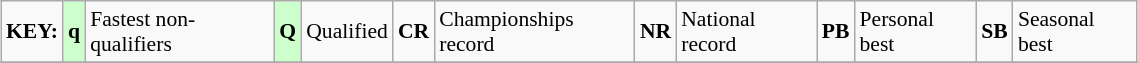<table class="wikitable" style="margin:0.5em auto; font-size:90%;position:relative;" width=60%>
<tr>
<td><strong>KEY:</strong></td>
<td bgcolor=ccffcc align=center><strong>q</strong></td>
<td>Fastest non-qualifiers</td>
<td bgcolor=ccffcc align=center><strong>Q</strong></td>
<td>Qualified</td>
<td align=center><strong>CR</strong></td>
<td>Championships record</td>
<td align=center><strong>NR</strong></td>
<td>National record</td>
<td align=center><strong>PB</strong></td>
<td>Personal best</td>
<td align=center><strong>SB</strong></td>
<td>Seasonal best</td>
</tr>
<tr>
</tr>
</table>
